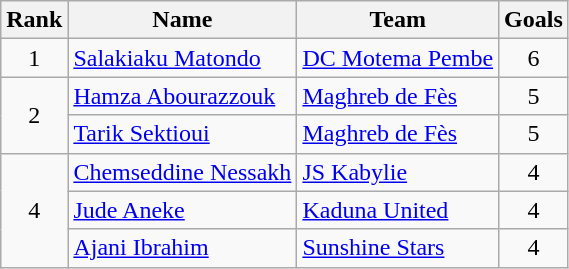<table class="wikitable" style="text-align:center">
<tr>
<th>Rank</th>
<th>Name</th>
<th>Team</th>
<th>Goals</th>
</tr>
<tr>
<td rowspan=1>1</td>
<td align="left"> <a href='#'>Salakiaku Matondo</a></td>
<td align="left"> <a href='#'>DC Motema Pembe</a></td>
<td>6</td>
</tr>
<tr>
<td rowspan=2>2</td>
<td align="left"> <a href='#'>Hamza Abourazzouk</a></td>
<td align="left"> <a href='#'>Maghreb de Fès</a></td>
<td>5</td>
</tr>
<tr>
<td align="left"> <a href='#'>Tarik Sektioui</a></td>
<td align="left"> <a href='#'>Maghreb de Fès</a></td>
<td>5</td>
</tr>
<tr>
<td rowspan=3>4</td>
<td align="left"> <a href='#'>Chemseddine Nessakh</a></td>
<td align="left"> <a href='#'>JS Kabylie</a></td>
<td>4</td>
</tr>
<tr>
<td align="left"> <a href='#'>Jude Aneke</a></td>
<td align="left"> <a href='#'>Kaduna United</a></td>
<td>4</td>
</tr>
<tr>
<td align="left"> <a href='#'>Ajani Ibrahim</a></td>
<td align="left"> <a href='#'>Sunshine Stars</a></td>
<td>4</td>
</tr>
</table>
